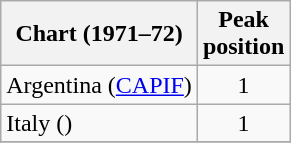<table class="wikitable sortable">
<tr>
<th align="left">Chart (1971–72)</th>
<th align="left">Peak<br>position</th>
</tr>
<tr>
<td align="left">Argentina (<a href='#'>CAPIF</a>)</td>
<td align="center">1</td>
</tr>
<tr>
<td align="left">Italy ()</td>
<td align="center">1</td>
</tr>
<tr>
</tr>
</table>
